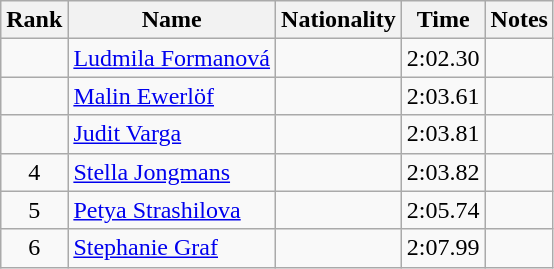<table class="wikitable sortable" style="text-align:center">
<tr>
<th>Rank</th>
<th>Name</th>
<th>Nationality</th>
<th>Time</th>
<th>Notes</th>
</tr>
<tr>
<td></td>
<td align="left"><a href='#'>Ludmila Formanová</a></td>
<td align=left></td>
<td>2:02.30</td>
<td></td>
</tr>
<tr>
<td></td>
<td align="left"><a href='#'>Malin Ewerlöf</a></td>
<td align=left></td>
<td>2:03.61</td>
<td></td>
</tr>
<tr>
<td></td>
<td align="left"><a href='#'>Judit Varga</a></td>
<td align=left></td>
<td>2:03.81</td>
<td></td>
</tr>
<tr>
<td>4</td>
<td align="left"><a href='#'>Stella Jongmans</a></td>
<td align=left></td>
<td>2:03.82</td>
<td></td>
</tr>
<tr>
<td>5</td>
<td align="left"><a href='#'>Petya Strashilova</a></td>
<td align=left></td>
<td>2:05.74</td>
<td></td>
</tr>
<tr>
<td>6</td>
<td align="left"><a href='#'>Stephanie Graf</a></td>
<td align=left></td>
<td>2:07.99</td>
<td></td>
</tr>
</table>
